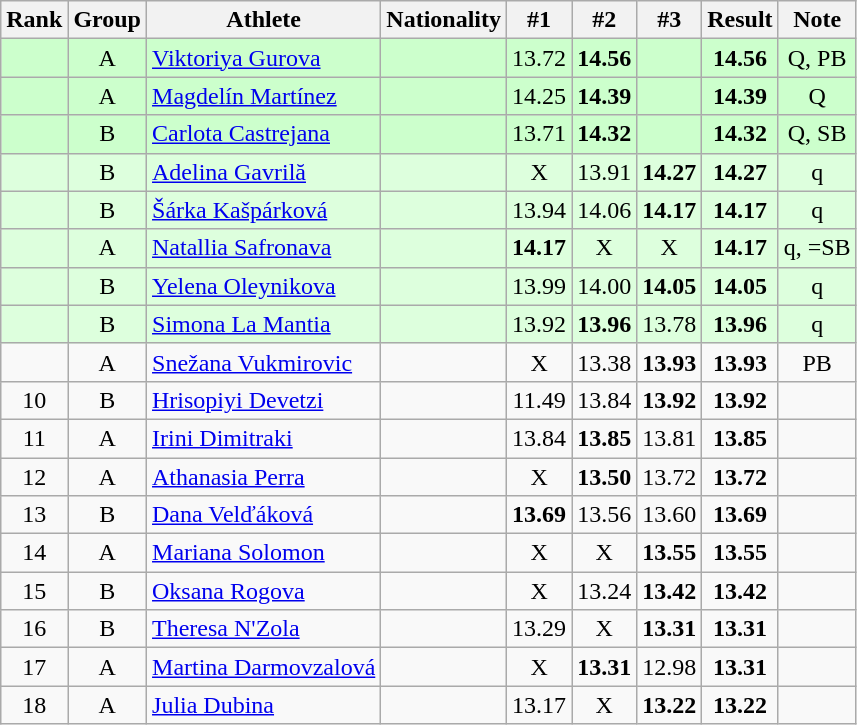<table class="wikitable sortable" style="text-align:center">
<tr>
<th>Rank</th>
<th>Group</th>
<th>Athlete</th>
<th>Nationality</th>
<th>#1</th>
<th>#2</th>
<th>#3</th>
<th>Result</th>
<th>Note</th>
</tr>
<tr bgcolor=ccffcc>
<td></td>
<td>A</td>
<td align=left><a href='#'>Viktoriya Gurova</a></td>
<td align=left></td>
<td>13.72</td>
<td><strong>14.56</strong></td>
<td></td>
<td><strong>14.56</strong></td>
<td>Q, PB</td>
</tr>
<tr bgcolor=ccffcc>
<td></td>
<td>A</td>
<td align=left><a href='#'>Magdelín Martínez</a></td>
<td align=left></td>
<td>14.25</td>
<td><strong>14.39</strong></td>
<td></td>
<td><strong>14.39</strong></td>
<td>Q</td>
</tr>
<tr bgcolor=ccffcc>
<td></td>
<td>B</td>
<td align=left><a href='#'>Carlota Castrejana</a></td>
<td align=left></td>
<td>13.71</td>
<td><strong>14.32</strong></td>
<td></td>
<td><strong>14.32</strong></td>
<td>Q, SB</td>
</tr>
<tr bgcolor=ddffdd>
<td></td>
<td>B</td>
<td align=left><a href='#'>Adelina Gavrilă</a></td>
<td align=left></td>
<td>X</td>
<td>13.91</td>
<td><strong>14.27</strong></td>
<td><strong>14.27</strong></td>
<td>q</td>
</tr>
<tr bgcolor=ddffdd>
<td></td>
<td>B</td>
<td align=left><a href='#'>Šárka Kašpárková</a></td>
<td align=left></td>
<td>13.94</td>
<td>14.06</td>
<td><strong>14.17</strong></td>
<td><strong>14.17</strong></td>
<td>q</td>
</tr>
<tr bgcolor=ddffdd>
<td></td>
<td>A</td>
<td align=left><a href='#'>Natallia Safronava</a></td>
<td align=left></td>
<td><strong>14.17</strong></td>
<td>X</td>
<td>X</td>
<td><strong>14.17</strong></td>
<td>q, =SB</td>
</tr>
<tr bgcolor=ddffdd>
<td></td>
<td>B</td>
<td align=left><a href='#'>Yelena Oleynikova</a></td>
<td align=left></td>
<td>13.99</td>
<td>14.00</td>
<td><strong>14.05</strong></td>
<td><strong>14.05</strong></td>
<td>q</td>
</tr>
<tr bgcolor=ddffdd>
<td></td>
<td>B</td>
<td align=left><a href='#'>Simona La Mantia</a></td>
<td align=left></td>
<td>13.92</td>
<td><strong>13.96</strong></td>
<td>13.78</td>
<td><strong>13.96</strong></td>
<td>q</td>
</tr>
<tr>
<td></td>
<td>A</td>
<td align=left><a href='#'>Snežana Vukmirovic</a></td>
<td align=left></td>
<td>X</td>
<td>13.38</td>
<td><strong>13.93</strong></td>
<td><strong>13.93</strong></td>
<td>PB</td>
</tr>
<tr>
<td>10</td>
<td>B</td>
<td align=left><a href='#'>Hrisopiyi Devetzi</a></td>
<td align=left></td>
<td>11.49</td>
<td>13.84</td>
<td><strong>13.92</strong></td>
<td><strong>13.92</strong></td>
<td></td>
</tr>
<tr>
<td>11</td>
<td>A</td>
<td align=left><a href='#'>Irini Dimitraki</a></td>
<td align=left></td>
<td>13.84</td>
<td><strong>13.85</strong></td>
<td>13.81</td>
<td><strong>13.85</strong></td>
<td></td>
</tr>
<tr>
<td>12</td>
<td>A</td>
<td align=left><a href='#'>Athanasia Perra</a></td>
<td align=left></td>
<td>X</td>
<td><strong>13.50</strong></td>
<td>13.72</td>
<td><strong>13.72</strong></td>
<td></td>
</tr>
<tr>
<td>13</td>
<td>B</td>
<td align=left><a href='#'>Dana Velďáková</a></td>
<td align=left></td>
<td><strong>13.69</strong></td>
<td>13.56</td>
<td>13.60</td>
<td><strong>13.69</strong></td>
<td></td>
</tr>
<tr>
<td>14</td>
<td>A</td>
<td align=left><a href='#'>Mariana Solomon</a></td>
<td align=left></td>
<td>X</td>
<td>X</td>
<td><strong>13.55</strong></td>
<td><strong>13.55</strong></td>
<td></td>
</tr>
<tr>
<td>15</td>
<td>B</td>
<td align=left><a href='#'>Oksana Rogova</a></td>
<td align=left></td>
<td>X</td>
<td>13.24</td>
<td><strong>13.42</strong></td>
<td><strong>13.42</strong></td>
<td></td>
</tr>
<tr>
<td>16</td>
<td>B</td>
<td align=left><a href='#'>Theresa N'Zola</a></td>
<td align=left></td>
<td>13.29</td>
<td>X</td>
<td><strong>13.31</strong></td>
<td><strong>13.31</strong></td>
<td></td>
</tr>
<tr>
<td>17</td>
<td>A</td>
<td align=left><a href='#'>Martina Darmovzalová</a></td>
<td align=left></td>
<td>X</td>
<td><strong>13.31</strong></td>
<td>12.98</td>
<td><strong>13.31</strong></td>
<td></td>
</tr>
<tr>
<td>18</td>
<td>A</td>
<td align=left><a href='#'>Julia Dubina</a></td>
<td align=left></td>
<td>13.17</td>
<td>X</td>
<td><strong>13.22</strong></td>
<td><strong>13.22</strong></td>
<td></td>
</tr>
</table>
